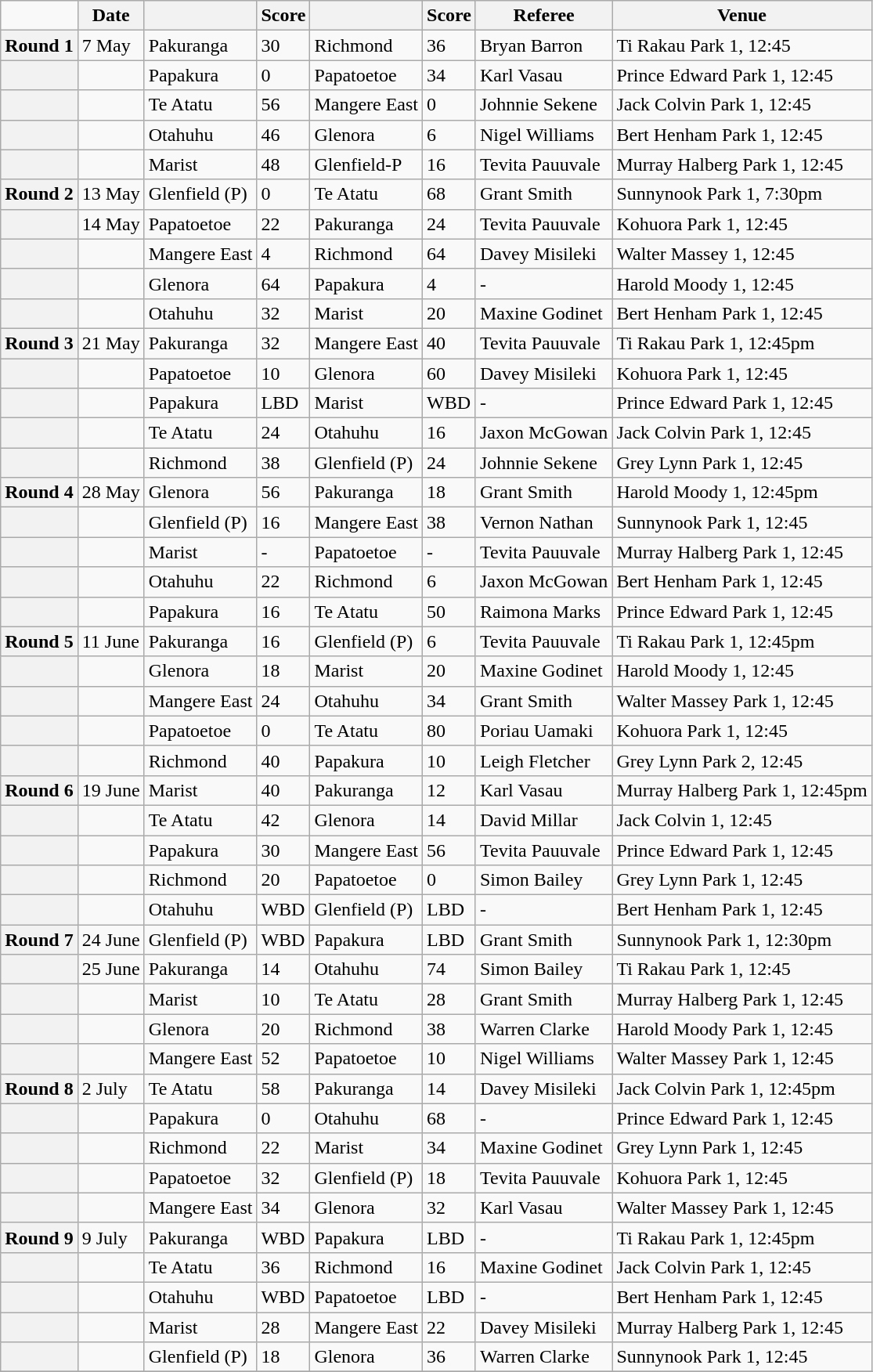<table class="wikitable mw-collapsible">
<tr>
<td></td>
<th scope="col">Date</th>
<th scope="col"></th>
<th scope="col">Score</th>
<th scope="col"></th>
<th scope="col">Score</th>
<th scope="col">Referee</th>
<th scope="col">Venue</th>
</tr>
<tr>
<th scope="row">Round 1</th>
<td>7 May</td>
<td>Pakuranga</td>
<td>30</td>
<td>Richmond</td>
<td>36</td>
<td>Bryan Barron</td>
<td>Ti Rakau Park 1, 12:45</td>
</tr>
<tr>
<th scope="row"></th>
<td></td>
<td>Papakura</td>
<td>0</td>
<td>Papatoetoe</td>
<td>34</td>
<td>Karl Vasau</td>
<td>Prince Edward Park 1, 12:45</td>
</tr>
<tr>
<th scope="row"></th>
<td></td>
<td>Te Atatu</td>
<td>56</td>
<td>Mangere East</td>
<td>0</td>
<td>Johnnie Sekene</td>
<td>Jack Colvin Park 1, 12:45</td>
</tr>
<tr>
<th scope="row"></th>
<td></td>
<td>Otahuhu</td>
<td>46</td>
<td>Glenora</td>
<td>6</td>
<td>Nigel Williams</td>
<td>Bert Henham Park 1, 12:45</td>
</tr>
<tr>
<th scope="row"></th>
<td></td>
<td>Marist</td>
<td>48</td>
<td>Glenfield-P</td>
<td>16</td>
<td>Tevita Pauuvale</td>
<td>Murray Halberg Park 1, 12:45</td>
</tr>
<tr>
<th scope="row">Round 2</th>
<td>13 May</td>
<td>Glenfield (P)</td>
<td>0</td>
<td>Te Atatu</td>
<td>68</td>
<td>Grant Smith</td>
<td>Sunnynook Park 1, 7:30pm</td>
</tr>
<tr>
<th scope="row"></th>
<td>14 May</td>
<td>Papatoetoe</td>
<td>22</td>
<td>Pakuranga</td>
<td>24</td>
<td>Tevita Pauuvale</td>
<td>Kohuora Park 1, 12:45</td>
</tr>
<tr>
<th scope="row"></th>
<td></td>
<td>Mangere East</td>
<td>4</td>
<td>Richmond</td>
<td>64</td>
<td>Davey Misileki</td>
<td>Walter Massey 1, 12:45</td>
</tr>
<tr>
<th scope="row"></th>
<td></td>
<td>Glenora</td>
<td>64</td>
<td>Papakura</td>
<td>4</td>
<td>-</td>
<td>Harold Moody 1, 12:45</td>
</tr>
<tr>
<th scope="row"></th>
<td></td>
<td>Otahuhu</td>
<td>32</td>
<td>Marist</td>
<td>20</td>
<td>Maxine Godinet</td>
<td>Bert Henham Park 1, 12:45</td>
</tr>
<tr>
<th scope="row">Round 3</th>
<td>21 May</td>
<td>Pakuranga</td>
<td>32</td>
<td>Mangere East</td>
<td>40</td>
<td>Tevita Pauuvale</td>
<td>Ti Rakau Park 1, 12:45pm</td>
</tr>
<tr>
<th scope="row"></th>
<td></td>
<td>Papatoetoe</td>
<td>10</td>
<td>Glenora</td>
<td>60</td>
<td>Davey Misileki</td>
<td>Kohuora Park 1, 12:45</td>
</tr>
<tr>
<th scope="row"></th>
<td></td>
<td>Papakura</td>
<td>LBD</td>
<td>Marist</td>
<td>WBD</td>
<td>-</td>
<td>Prince Edward Park 1, 12:45</td>
</tr>
<tr>
<th scope="row"></th>
<td></td>
<td>Te Atatu</td>
<td>24</td>
<td>Otahuhu</td>
<td>16</td>
<td>Jaxon McGowan</td>
<td>Jack Colvin Park 1, 12:45</td>
</tr>
<tr>
<th scope="row"></th>
<td></td>
<td>Richmond</td>
<td>38</td>
<td>Glenfield (P)</td>
<td>24</td>
<td>Johnnie Sekene</td>
<td>Grey Lynn Park 1, 12:45</td>
</tr>
<tr>
<th scope="row">Round 4</th>
<td>28 May</td>
<td>Glenora</td>
<td>56</td>
<td>Pakuranga</td>
<td>18</td>
<td>Grant Smith</td>
<td>Harold Moody 1, 12:45pm</td>
</tr>
<tr>
<th scope="row"></th>
<td></td>
<td>Glenfield (P)</td>
<td>16</td>
<td>Mangere East</td>
<td>38</td>
<td>Vernon Nathan</td>
<td>Sunnynook Park 1, 12:45</td>
</tr>
<tr>
<th scope="row"></th>
<td></td>
<td>Marist</td>
<td>-</td>
<td>Papatoetoe</td>
<td>-</td>
<td>Tevita Pauuvale</td>
<td>Murray Halberg Park 1, 12:45</td>
</tr>
<tr>
<th scope="row"></th>
<td></td>
<td>Otahuhu</td>
<td>22</td>
<td>Richmond</td>
<td>6</td>
<td>Jaxon McGowan</td>
<td>Bert Henham Park 1, 12:45</td>
</tr>
<tr>
<th scope="row"></th>
<td></td>
<td>Papakura</td>
<td>16</td>
<td>Te Atatu</td>
<td>50</td>
<td>Raimona Marks</td>
<td>Prince Edward Park 1, 12:45</td>
</tr>
<tr>
<th scope="row">Round 5</th>
<td>11 June</td>
<td>Pakuranga</td>
<td>16</td>
<td>Glenfield (P)</td>
<td>6</td>
<td>Tevita Pauuvale</td>
<td>Ti Rakau Park 1, 12:45pm</td>
</tr>
<tr>
<th scope="row"></th>
<td></td>
<td>Glenora</td>
<td>18</td>
<td>Marist</td>
<td>20</td>
<td>Maxine Godinet</td>
<td>Harold Moody 1, 12:45</td>
</tr>
<tr>
<th scope="row"></th>
<td></td>
<td>Mangere East</td>
<td>24</td>
<td>Otahuhu</td>
<td>34</td>
<td>Grant Smith</td>
<td>Walter Massey Park 1, 12:45</td>
</tr>
<tr>
<th scope="row"></th>
<td></td>
<td>Papatoetoe</td>
<td>0</td>
<td>Te Atatu</td>
<td>80</td>
<td>Poriau Uamaki</td>
<td>Kohuora Park 1, 12:45</td>
</tr>
<tr>
<th scope="row"></th>
<td></td>
<td>Richmond</td>
<td>40</td>
<td>Papakura</td>
<td>10</td>
<td>Leigh Fletcher</td>
<td>Grey Lynn Park 2, 12:45</td>
</tr>
<tr>
<th scope="row">Round 6</th>
<td>19 June</td>
<td>Marist</td>
<td>40</td>
<td>Pakuranga</td>
<td>12</td>
<td>Karl Vasau</td>
<td>Murray Halberg Park 1, 12:45pm</td>
</tr>
<tr>
<th scope="row"></th>
<td></td>
<td>Te Atatu</td>
<td>42</td>
<td>Glenora</td>
<td>14</td>
<td>David Millar</td>
<td>Jack Colvin 1, 12:45</td>
</tr>
<tr>
<th scope="row"></th>
<td></td>
<td>Papakura</td>
<td>30</td>
<td>Mangere East</td>
<td>56</td>
<td>Tevita Pauuvale</td>
<td>Prince Edward Park 1, 12:45</td>
</tr>
<tr>
<th scope="row"></th>
<td></td>
<td>Richmond</td>
<td>20</td>
<td>Papatoetoe</td>
<td>0</td>
<td>Simon Bailey</td>
<td>Grey Lynn Park 1, 12:45</td>
</tr>
<tr>
<th scope="row"></th>
<td></td>
<td>Otahuhu</td>
<td>WBD</td>
<td>Glenfield (P)</td>
<td>LBD</td>
<td>-</td>
<td>Bert Henham Park 1, 12:45</td>
</tr>
<tr>
<th scope="row">Round 7</th>
<td>24 June</td>
<td>Glenfield (P)</td>
<td>WBD</td>
<td>Papakura</td>
<td>LBD</td>
<td>Grant Smith</td>
<td>Sunnynook Park 1, 12:30pm</td>
</tr>
<tr>
<th scope="row"></th>
<td>25 June</td>
<td>Pakuranga</td>
<td>14</td>
<td>Otahuhu</td>
<td>74</td>
<td>Simon Bailey</td>
<td>Ti Rakau Park 1, 12:45</td>
</tr>
<tr>
<th scope="row"></th>
<td></td>
<td>Marist</td>
<td>10</td>
<td>Te Atatu</td>
<td>28</td>
<td>Grant Smith</td>
<td>Murray Halberg Park 1, 12:45</td>
</tr>
<tr>
<th scope="row"></th>
<td></td>
<td>Glenora</td>
<td>20</td>
<td>Richmond</td>
<td>38</td>
<td>Warren Clarke</td>
<td>Harold Moody Park 1, 12:45</td>
</tr>
<tr>
<th scope="row"></th>
<td></td>
<td>Mangere East</td>
<td>52</td>
<td>Papatoetoe</td>
<td>10</td>
<td>Nigel Williams</td>
<td>Walter Massey Park 1, 12:45</td>
</tr>
<tr>
<th scope="row">Round 8</th>
<td>2 July</td>
<td>Te Atatu</td>
<td>58</td>
<td>Pakuranga</td>
<td>14</td>
<td>Davey Misileki</td>
<td>Jack Colvin Park 1, 12:45pm</td>
</tr>
<tr>
<th scope="row"></th>
<td></td>
<td>Papakura</td>
<td>0</td>
<td>Otahuhu</td>
<td>68</td>
<td>-</td>
<td>Prince Edward Park 1, 12:45</td>
</tr>
<tr>
<th scope="row"></th>
<td></td>
<td>Richmond</td>
<td>22</td>
<td>Marist</td>
<td>34</td>
<td>Maxine Godinet</td>
<td>Grey Lynn Park 1, 12:45</td>
</tr>
<tr>
<th scope="row"></th>
<td></td>
<td>Papatoetoe</td>
<td>32</td>
<td>Glenfield (P)</td>
<td>18</td>
<td>Tevita Pauuvale</td>
<td>Kohuora Park 1, 12:45</td>
</tr>
<tr>
<th scope="row"></th>
<td></td>
<td>Mangere East</td>
<td>34</td>
<td>Glenora</td>
<td>32</td>
<td>Karl Vasau</td>
<td>Walter Massey Park 1, 12:45</td>
</tr>
<tr>
<th scope="row">Round 9</th>
<td>9 July</td>
<td>Pakuranga</td>
<td>WBD</td>
<td>Papakura</td>
<td>LBD</td>
<td>-</td>
<td>Ti Rakau Park 1, 12:45pm</td>
</tr>
<tr>
<th scope="row"></th>
<td></td>
<td>Te Atatu</td>
<td>36</td>
<td>Richmond</td>
<td>16</td>
<td>Maxine Godinet</td>
<td>Jack Colvin Park 1, 12:45</td>
</tr>
<tr>
<th scope="row"></th>
<td></td>
<td>Otahuhu</td>
<td>WBD</td>
<td>Papatoetoe</td>
<td>LBD</td>
<td>-</td>
<td>Bert Henham Park 1, 12:45</td>
</tr>
<tr>
<th scope="row"></th>
<td></td>
<td>Marist</td>
<td>28</td>
<td>Mangere East</td>
<td>22</td>
<td>Davey Misileki</td>
<td>Murray Halberg Park 1, 12:45</td>
</tr>
<tr>
<th scope="row"></th>
<td></td>
<td>Glenfield (P)</td>
<td>18</td>
<td>Glenora</td>
<td>36</td>
<td>Warren Clarke</td>
<td>Sunnynook Park 1, 12:45</td>
</tr>
<tr>
</tr>
</table>
